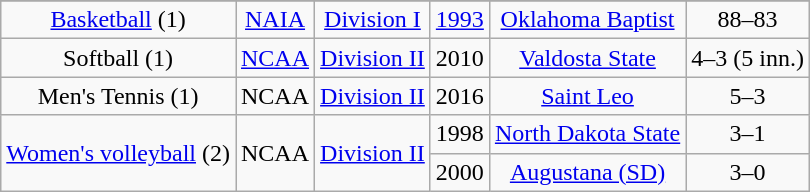<table class="wikitable">
<tr>
</tr>
<tr align="center">
<td rowspan="1"><a href='#'>Basketball</a> (1)</td>
<td rowspan="1"><a href='#'>NAIA</a></td>
<td rowspan="1"><a href='#'>Division I</a></td>
<td><a href='#'>1993</a></td>
<td><a href='#'>Oklahoma Baptist</a></td>
<td>88–83</td>
</tr>
<tr align="center">
<td rowspan="1">Softball (1)</td>
<td rowspan="1"><a href='#'>NCAA</a></td>
<td rowspan="1"><a href='#'>Division II</a></td>
<td>2010</td>
<td><a href='#'>Valdosta State</a></td>
<td>4–3 (5 inn.)</td>
</tr>
<tr align="center">
<td rowspan="1">Men's Tennis (1)</td>
<td rowspan="1">NCAA</td>
<td rowspan="1"><a href='#'>Division II</a></td>
<td>2016</td>
<td><a href='#'>Saint Leo</a></td>
<td>5–3</td>
</tr>
<tr align="center">
<td rowspan="2"><a href='#'>Women's volleyball</a> (2)</td>
<td rowspan="2">NCAA</td>
<td rowspan="2"><a href='#'>Division II</a></td>
<td>1998</td>
<td><a href='#'>North Dakota State</a></td>
<td>3–1</td>
</tr>
<tr align="center">
<td>2000</td>
<td><a href='#'>Augustana (SD)</a></td>
<td>3–0</td>
</tr>
</table>
